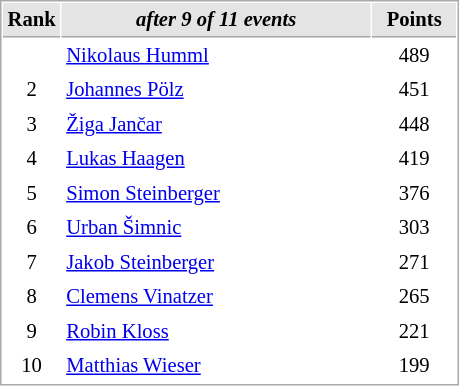<table cellspacing="1" cellpadding="3" style="border:1px solid #AAAAAA;font-size:86%">
<tr style="background-color: #E4E4E4;">
<th style="border-bottom:1px solid #AAAAAA; width: 10px;">Rank</th>
<th style="border-bottom:1px solid #AAAAAA; width: 200px;"><em>after 9 of 11 events</em></th>
<th style="border-bottom:1px solid #AAAAAA; width: 50px;">Points</th>
</tr>
<tr>
<td align=center></td>
<td> <a href='#'>Nikolaus Humml</a></td>
<td align=center>489</td>
</tr>
<tr>
<td align=center>2</td>
<td> <a href='#'>Johannes Pölz</a></td>
<td align=center>451</td>
</tr>
<tr>
<td align=center>3</td>
<td> <a href='#'>Žiga Jančar</a></td>
<td align=center>448</td>
</tr>
<tr>
<td align=center>4</td>
<td> <a href='#'>Lukas Haagen</a></td>
<td align=center>419</td>
</tr>
<tr>
<td align=center>5</td>
<td> <a href='#'>Simon Steinberger</a></td>
<td align=center>376</td>
</tr>
<tr>
<td align=center>6</td>
<td> <a href='#'>Urban Šimnic</a></td>
<td align=center>303</td>
</tr>
<tr>
<td align=center>7</td>
<td> <a href='#'>Jakob Steinberger</a></td>
<td align=center>271</td>
</tr>
<tr>
<td align=center>8</td>
<td> <a href='#'>Clemens Vinatzer</a></td>
<td align=center>265</td>
</tr>
<tr>
<td align=center>9</td>
<td> <a href='#'>Robin Kloss</a></td>
<td align=center>221</td>
</tr>
<tr>
<td align=center>10</td>
<td> <a href='#'>Matthias Wieser</a></td>
<td align=center>199</td>
</tr>
</table>
